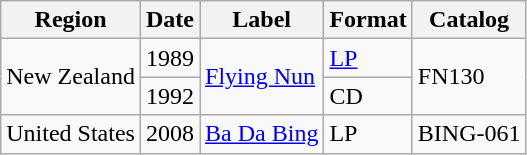<table class="wikitable">
<tr>
<th>Region</th>
<th>Date</th>
<th>Label</th>
<th>Format</th>
<th>Catalog</th>
</tr>
<tr>
<td rowspan="2">New Zealand</td>
<td>1989</td>
<td rowspan="2"><a href='#'>Flying Nun</a></td>
<td><a href='#'>LP</a></td>
<td rowspan="2">FN130</td>
</tr>
<tr>
<td>1992</td>
<td>CD</td>
</tr>
<tr>
<td>United States</td>
<td>2008</td>
<td><a href='#'>Ba Da Bing</a></td>
<td>LP</td>
<td>BING-061</td>
</tr>
</table>
